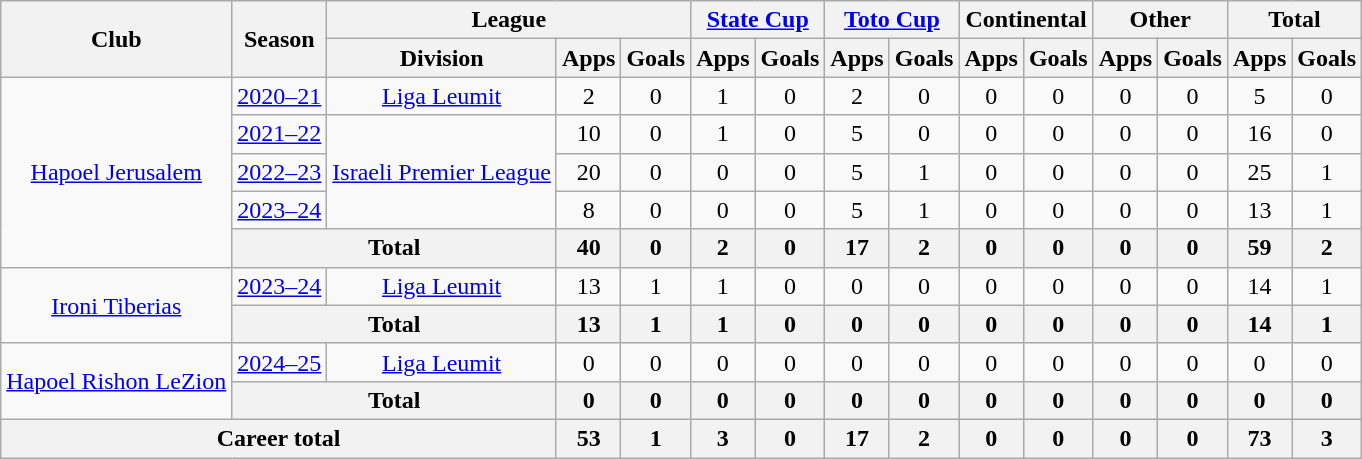<table class="wikitable" style="text-align: center">
<tr>
<th rowspan="2">Club</th>
<th rowspan="2">Season</th>
<th colspan="3">League</th>
<th colspan="2"><a href='#'>State Cup</a></th>
<th colspan="2"><a href='#'>Toto Cup</a></th>
<th colspan="2">Continental</th>
<th colspan="2">Other</th>
<th colspan="2">Total</th>
</tr>
<tr>
<th>Division</th>
<th>Apps</th>
<th>Goals</th>
<th>Apps</th>
<th>Goals</th>
<th>Apps</th>
<th>Goals</th>
<th>Apps</th>
<th>Goals</th>
<th>Apps</th>
<th>Goals</th>
<th>Apps</th>
<th>Goals</th>
</tr>
<tr>
<td rowspan="5"><a href='#'>Hapoel Jerusalem</a></td>
<td><a href='#'>2020–21</a></td>
<td rowspan="1"><a href='#'>Liga Leumit</a></td>
<td>2</td>
<td>0</td>
<td>1</td>
<td>0</td>
<td>2</td>
<td>0</td>
<td>0</td>
<td>0</td>
<td>0</td>
<td>0</td>
<td>5</td>
<td>0</td>
</tr>
<tr>
<td><a href='#'>2021–22</a></td>
<td rowspan="3"><a href='#'>Israeli Premier League</a></td>
<td>10</td>
<td>0</td>
<td>1</td>
<td>0</td>
<td>5</td>
<td>0</td>
<td>0</td>
<td>0</td>
<td>0</td>
<td>0</td>
<td>16</td>
<td>0</td>
</tr>
<tr>
<td><a href='#'>2022–23</a></td>
<td>20</td>
<td>0</td>
<td>0</td>
<td>0</td>
<td>5</td>
<td>1</td>
<td>0</td>
<td>0</td>
<td>0</td>
<td>0</td>
<td>25</td>
<td>1</td>
</tr>
<tr>
<td><a href='#'>2023–24</a></td>
<td>8</td>
<td>0</td>
<td>0</td>
<td>0</td>
<td>5</td>
<td>1</td>
<td>0</td>
<td>0</td>
<td>0</td>
<td>0</td>
<td>13</td>
<td>1</td>
</tr>
<tr>
<th colspan="2">Total</th>
<th>40</th>
<th>0</th>
<th>2</th>
<th>0</th>
<th>17</th>
<th>2</th>
<th>0</th>
<th>0</th>
<th>0</th>
<th>0</th>
<th>59</th>
<th>2</th>
</tr>
<tr>
<td rowspan="2"><a href='#'>Ironi Tiberias</a></td>
<td><a href='#'>2023–24</a></td>
<td rowspan="1"><a href='#'>Liga Leumit</a></td>
<td>13</td>
<td>1</td>
<td>1</td>
<td>0</td>
<td>0</td>
<td>0</td>
<td>0</td>
<td>0</td>
<td>0</td>
<td>0</td>
<td>14</td>
<td>1</td>
</tr>
<tr>
<th colspan="2">Total</th>
<th>13</th>
<th>1</th>
<th>1</th>
<th>0</th>
<th>0</th>
<th>0</th>
<th>0</th>
<th>0</th>
<th>0</th>
<th>0</th>
<th>14</th>
<th>1</th>
</tr>
<tr>
<td rowspan="2"><a href='#'>Hapoel Rishon LeZion</a></td>
<td><a href='#'>2024–25</a></td>
<td rowspan="1"><a href='#'>Liga Leumit</a></td>
<td>0</td>
<td>0</td>
<td>0</td>
<td>0</td>
<td>0</td>
<td>0</td>
<td>0</td>
<td>0</td>
<td>0</td>
<td>0</td>
<td>0</td>
<td>0</td>
</tr>
<tr>
<th colspan="2">Total</th>
<th>0</th>
<th>0</th>
<th>0</th>
<th>0</th>
<th>0</th>
<th>0</th>
<th>0</th>
<th>0</th>
<th>0</th>
<th>0</th>
<th>0</th>
<th>0</th>
</tr>
<tr>
<th colspan="3">Career total</th>
<th>53</th>
<th>1</th>
<th>3</th>
<th>0</th>
<th>17</th>
<th>2</th>
<th>0</th>
<th>0</th>
<th>0</th>
<th>0</th>
<th>73</th>
<th>3</th>
</tr>
</table>
